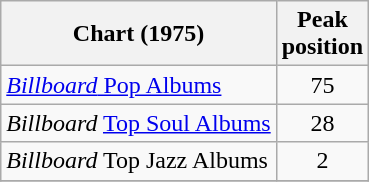<table class="wikitable">
<tr>
<th>Chart (1975)</th>
<th>Peak<br>position</th>
</tr>
<tr>
<td><a href='#'><em>Billboard</em> Pop Albums</a></td>
<td align=center>75</td>
</tr>
<tr>
<td><em>Billboard</em> <a href='#'>Top Soul Albums</a></td>
<td align=center>28</td>
</tr>
<tr>
<td><em>Billboard</em> Top Jazz Albums</td>
<td align=center>2</td>
</tr>
<tr>
</tr>
</table>
